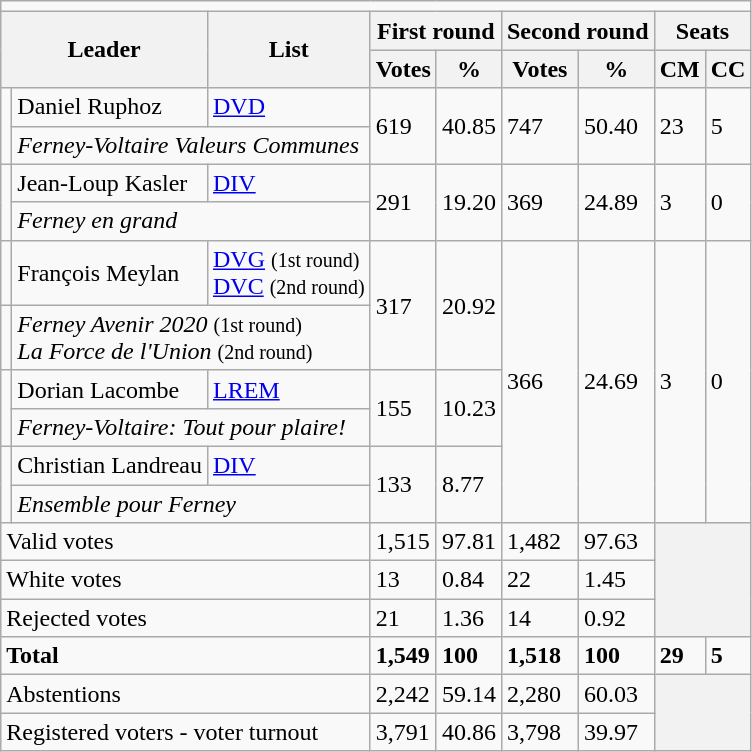<table class="wikitable">
<tr>
<td colspan="9"></td>
</tr>
<tr>
<th colspan="2" rowspan="2">Leader</th>
<th rowspan="2">List</th>
<th colspan="2">First round</th>
<th colspan="2">Second round</th>
<th colspan="2">Seats</th>
</tr>
<tr>
<th>Votes</th>
<th>%</th>
<th>Votes</th>
<th>%</th>
<th>CM</th>
<th>CC</th>
</tr>
<tr>
<td rowspan="2" bgcolor=></td>
<td>Daniel Ruphoz</td>
<td><a href='#'>DVD</a></td>
<td rowspan="2">619</td>
<td rowspan="2">40.85</td>
<td rowspan="2">747</td>
<td rowspan="2">50.40</td>
<td rowspan="2">23</td>
<td rowspan="2">5</td>
</tr>
<tr>
<td colspan="2"><em>Ferney-Voltaire Valeurs Communes</em></td>
</tr>
<tr>
<td rowspan="2" bgcolor=></td>
<td>Jean-Loup Kasler</td>
<td><a href='#'>DIV</a></td>
<td rowspan="2">291</td>
<td rowspan="2">19.20</td>
<td rowspan="2">369</td>
<td rowspan="2">24.89</td>
<td rowspan="2">3</td>
<td rowspan="2">0</td>
</tr>
<tr>
<td colspan="2"><em>Ferney en grand</em></td>
</tr>
<tr>
<td bgcolor=></td>
<td>François Meylan</td>
<td><a href='#'>DVG</a> <small>(1st round)</small><br><a href='#'>DVC</a> <small>(2nd round)</small></td>
<td rowspan="2">317</td>
<td rowspan="2">20.92</td>
<td rowspan="6">366</td>
<td rowspan="6">24.69</td>
<td rowspan="6">3</td>
<td rowspan="6">0</td>
</tr>
<tr>
<td bgcolor=></td>
<td colspan="2"><em>Ferney Avenir 2020</em> <small>(1st round)</small><br><em>La Force de l'Union</em> <small>(2nd round)</small></td>
</tr>
<tr>
<td rowspan="2" bgcolor=></td>
<td>Dorian Lacombe</td>
<td><a href='#'>LREM</a></td>
<td rowspan="2">155</td>
<td rowspan="2">10.23</td>
</tr>
<tr>
<td colspan="2"><em>Ferney-Voltaire: Tout pour plaire!</em></td>
</tr>
<tr>
<td rowspan="2" bgcolor=></td>
<td>Christian Landreau</td>
<td><a href='#'>DIV</a></td>
<td rowspan="2">133</td>
<td rowspan="2">8.77</td>
</tr>
<tr>
<td colspan="2"><em>Ensemble pour Ferney</em></td>
</tr>
<tr>
<td colspan="3">Valid votes</td>
<td>1,515</td>
<td>97.81</td>
<td>1,482</td>
<td>97.63</td>
<th colspan="2" rowspan="3"></th>
</tr>
<tr>
<td colspan="3">White votes</td>
<td>13</td>
<td>0.84</td>
<td>22</td>
<td>1.45</td>
</tr>
<tr>
<td colspan="3">Rejected votes</td>
<td>21</td>
<td>1.36</td>
<td>14</td>
<td>0.92</td>
</tr>
<tr>
<td colspan="3"><strong>Total</strong></td>
<td><strong>1,549</strong></td>
<td><strong>100</strong></td>
<td><strong>1,518</strong></td>
<td><strong>100</strong></td>
<td><strong>29</strong></td>
<td><strong>5</strong></td>
</tr>
<tr>
<td colspan="3">Abstentions</td>
<td>2,242</td>
<td>59.14</td>
<td>2,280</td>
<td>60.03</td>
<th colspan="2" rowspan="2"></th>
</tr>
<tr>
<td colspan="3">Registered voters - voter turnout</td>
<td>3,791</td>
<td>40.86</td>
<td>3,798</td>
<td>39.97</td>
</tr>
</table>
